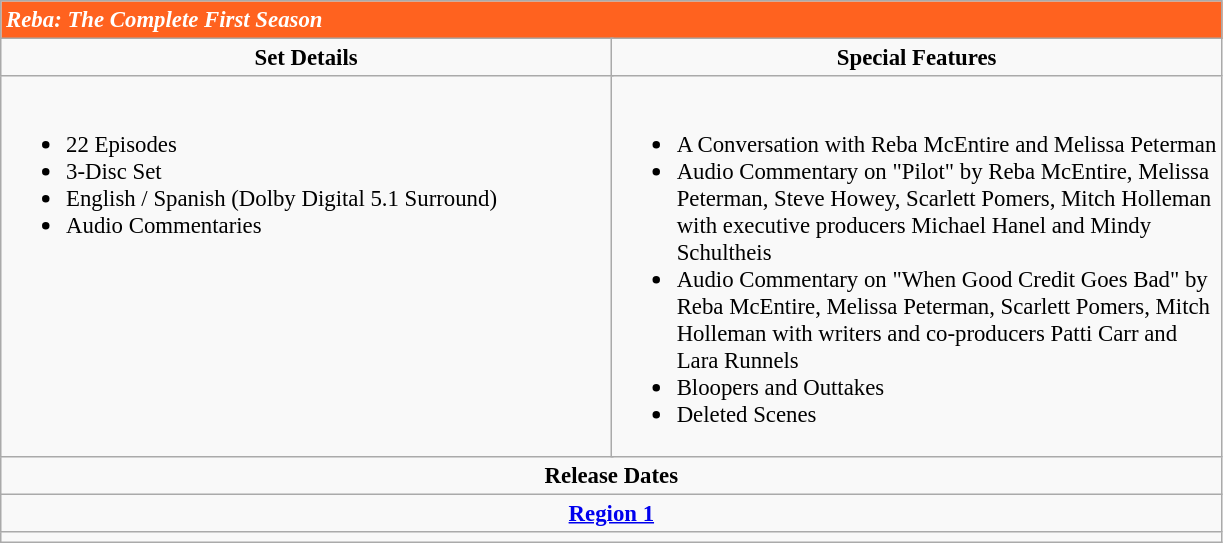<table class="wikitable" style="font-size: 95%;">
<tr style="background:#FF621F; color:white;">
<td colspan="6"><strong><em>Reba: The Complete First Season</em></strong></td>
</tr>
<tr style="vertical-align:top; text-align:center;">
<td style="width:400px;" colspan="3"><strong>Set Details</strong></td>
<td style="width:400px; " colspan="3"><strong>Special Features</strong></td>
</tr>
<tr valign="top">
<td colspan="3"  style="text-align:left; width:400px;"><br><ul><li>22 Episodes</li><li>3-Disc Set</li><li>English / Spanish (Dolby Digital 5.1 Surround)</li><li>Audio Commentaries</li></ul></td>
<td colspan="3"  style="text-align:left; width:400px;"><br><ul><li>A Conversation with Reba McEntire and Melissa Peterman</li><li>Audio Commentary on "Pilot" by Reba McEntire, Melissa Peterman, Steve Howey, Scarlett Pomers, Mitch Holleman with executive producers Michael Hanel and Mindy Schultheis</li><li>Audio Commentary on "When Good Credit Goes Bad" by Reba McEntire, Melissa Peterman, Scarlett Pomers, Mitch Holleman with writers and co-producers Patti Carr and Lara Runnels</li><li>Bloopers and Outtakes</li><li>Deleted Scenes</li></ul></td>
</tr>
<tr>
<td colspan="6" style="text-align:center;"><strong>Release Dates</strong></td>
</tr>
<tr>
<td colspan="6" style="text-align:center;"><strong><a href='#'>Region 1</a></strong></td>
</tr>
<tr style="text-align:center;">
<td colspan="6"></td>
</tr>
</table>
